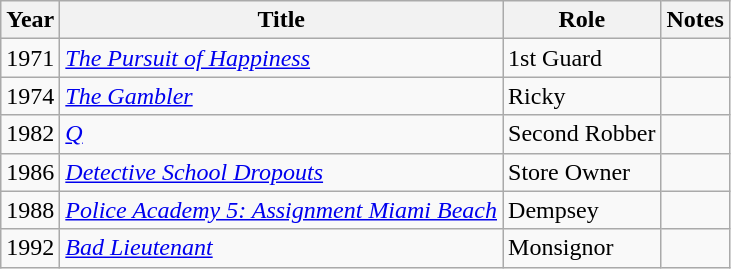<table class="wikitable">
<tr>
<th>Year</th>
<th>Title</th>
<th>Role</th>
<th>Notes</th>
</tr>
<tr>
<td>1971</td>
<td><em><a href='#'>The Pursuit of Happiness</a></em></td>
<td>1st Guard</td>
<td></td>
</tr>
<tr>
<td>1974</td>
<td><em><a href='#'>The Gambler</a></em></td>
<td>Ricky</td>
<td></td>
</tr>
<tr>
<td>1982</td>
<td><em><a href='#'>Q</a></em></td>
<td>Second Robber</td>
<td></td>
</tr>
<tr>
<td>1986</td>
<td><em><a href='#'>Detective School Dropouts</a></em></td>
<td>Store Owner</td>
<td></td>
</tr>
<tr>
<td>1988</td>
<td><em><a href='#'>Police Academy 5: Assignment Miami Beach</a></em></td>
<td>Dempsey</td>
<td></td>
</tr>
<tr>
<td>1992</td>
<td><em><a href='#'>Bad Lieutenant</a></em></td>
<td>Monsignor</td>
<td></td>
</tr>
</table>
